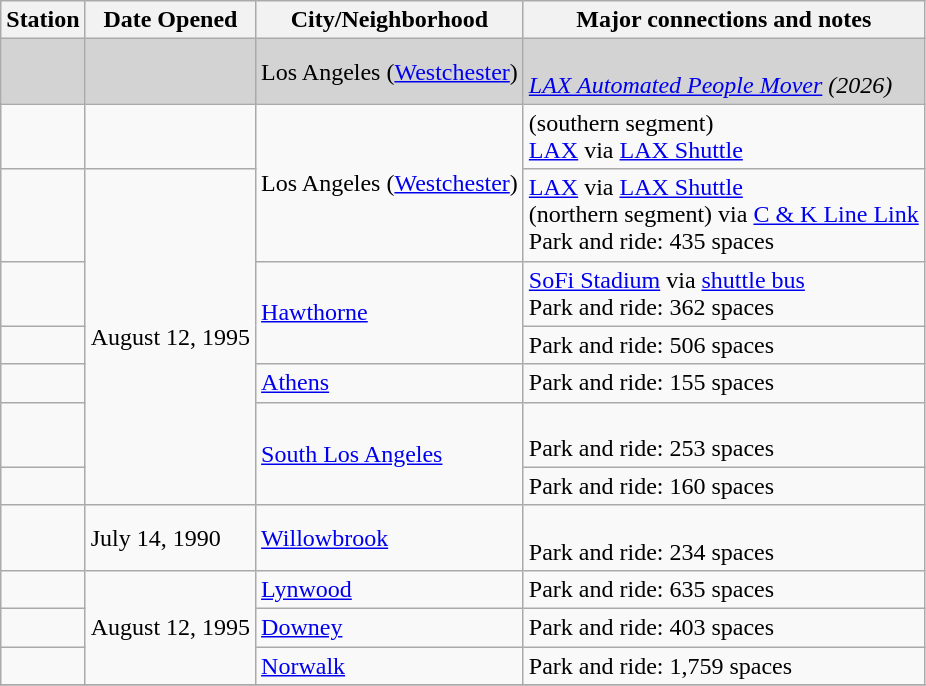<table class="wikitable">
<tr>
<th>Station</th>
<th>Date Opened</th>
<th>City/Neighborhood<br></th>
<th>Major connections and notes</th>
</tr>
<tr bgcolor="lightgray">
<td><em></em></td>
<td></td>
<td>Los Angeles (<a href='#'>Westchester</a>)</td>
<td><br> <em><a href='#'>LAX Automated People Mover</a> (2026)</em></td>
</tr>
<tr>
<td></td>
<td></td>
<td rowspan="2">Los Angeles (<a href='#'>Westchester</a>)</td>
<td> (southern segment)<br> <a href='#'>LAX</a> via <a href='#'>LAX Shuttle</a></td>
</tr>
<tr>
<td></td>
<td rowspan="6">August 12, 1995</td>
<td> <a href='#'>LAX</a> via <a href='#'>LAX Shuttle</a><br> (northern segment) via <a href='#'>C & K Line Link</a><br>Park and ride: 435 spaces</td>
</tr>
<tr>
<td></td>
<td rowspan="2"><a href='#'>Hawthorne</a></td>
<td><a href='#'>SoFi Stadium</a> via <a href='#'>shuttle bus</a><br>Park and ride: 362 spaces</td>
</tr>
<tr>
<td></td>
<td>Park and ride: 506 spaces</td>
</tr>
<tr>
<td></td>
<td><a href='#'>Athens</a></td>
<td>Park and ride: 155 spaces</td>
</tr>
<tr>
<td></td>
<td rowspan="2"><a href='#'>South Los Angeles</a></td>
<td><br>Park and ride: 253 spaces</td>
</tr>
<tr>
<td></td>
<td>Park and ride: 160 spaces</td>
</tr>
<tr>
<td></td>
<td>July 14, 1990</td>
<td><a href='#'>Willowbrook</a></td>
<td><br>Park and ride: 234 spaces</td>
</tr>
<tr>
<td></td>
<td rowspan="3">August 12, 1995</td>
<td><a href='#'>Lynwood</a></td>
<td>Park and ride: 635 spaces</td>
</tr>
<tr>
<td></td>
<td><a href='#'>Downey</a></td>
<td>Park and ride: 403 spaces</td>
</tr>
<tr>
<td></td>
<td><a href='#'>Norwalk</a></td>
<td>Park and ride: 1,759 spaces</td>
</tr>
<tr>
</tr>
</table>
